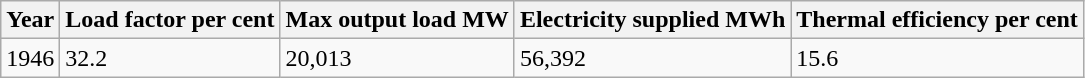<table class="wikitable">
<tr>
<th>Year</th>
<th>Load factor per cent</th>
<th>Max output load   MW</th>
<th>Electricity supplied MWh</th>
<th>Thermal efficiency per cent</th>
</tr>
<tr>
<td>1946</td>
<td>32.2</td>
<td>20,013</td>
<td>56,392</td>
<td>15.6</td>
</tr>
</table>
